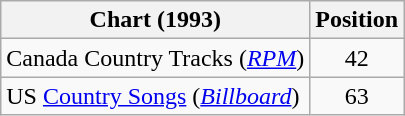<table class="wikitable sortable">
<tr>
<th scope="col">Chart (1993)</th>
<th scope="col">Position</th>
</tr>
<tr>
<td>Canada Country Tracks (<em><a href='#'>RPM</a></em>)</td>
<td align="center">42</td>
</tr>
<tr>
<td>US <a href='#'>Country Songs</a> (<em><a href='#'>Billboard</a></em>)</td>
<td align="center">63</td>
</tr>
</table>
